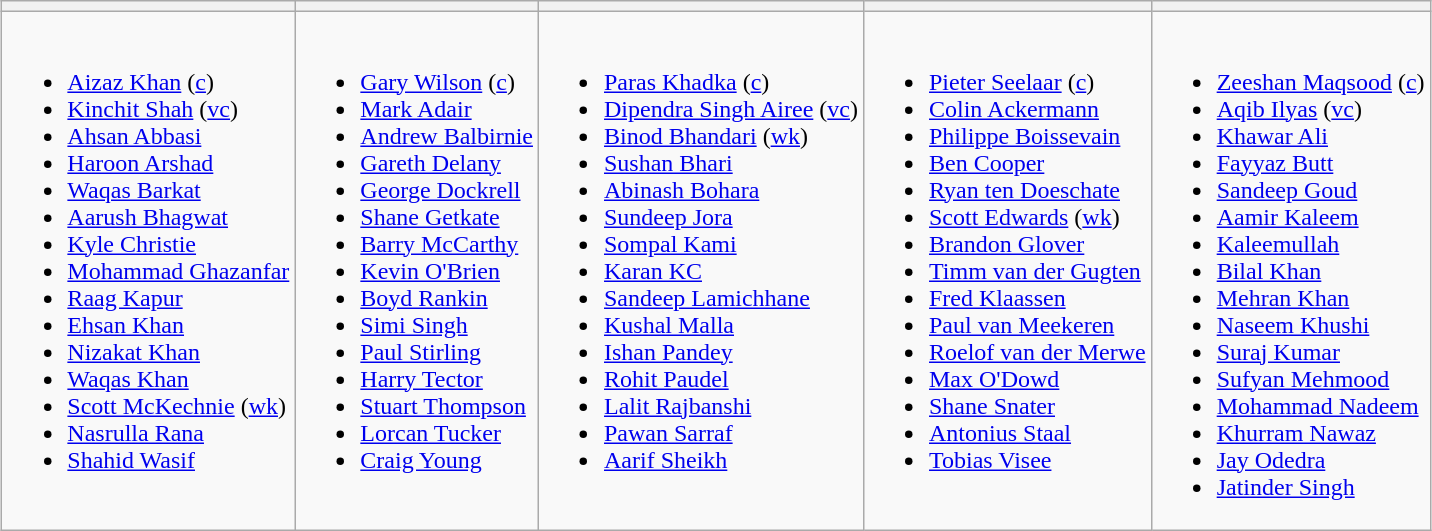<table class="wikitable" style="text-align:left; margin:auto">
<tr>
<th></th>
<th></th>
<th></th>
<th></th>
<th></th>
</tr>
<tr>
<td valign=top><br><ul><li><a href='#'>Aizaz Khan</a> (<a href='#'>c</a>)</li><li><a href='#'>Kinchit Shah</a> (<a href='#'>vc</a>)</li><li><a href='#'>Ahsan Abbasi</a></li><li><a href='#'>Haroon Arshad</a></li><li><a href='#'>Waqas Barkat</a></li><li><a href='#'>Aarush Bhagwat</a></li><li><a href='#'>Kyle Christie</a></li><li><a href='#'>Mohammad Ghazanfar</a></li><li><a href='#'>Raag Kapur</a></li><li><a href='#'>Ehsan Khan</a></li><li><a href='#'>Nizakat Khan</a></li><li><a href='#'>Waqas Khan</a></li><li><a href='#'>Scott McKechnie</a> (<a href='#'>wk</a>)</li><li><a href='#'>Nasrulla Rana</a></li><li><a href='#'>Shahid Wasif</a></li></ul></td>
<td valign=top><br><ul><li><a href='#'>Gary Wilson</a> (<a href='#'>c</a>)</li><li><a href='#'>Mark Adair</a></li><li><a href='#'>Andrew Balbirnie</a></li><li><a href='#'>Gareth Delany</a></li><li><a href='#'>George Dockrell</a></li><li><a href='#'>Shane Getkate</a></li><li><a href='#'>Barry McCarthy</a></li><li><a href='#'>Kevin O'Brien</a></li><li><a href='#'>Boyd Rankin</a></li><li><a href='#'>Simi Singh</a></li><li><a href='#'>Paul Stirling</a></li><li><a href='#'>Harry Tector</a></li><li><a href='#'>Stuart Thompson</a></li><li><a href='#'>Lorcan Tucker</a></li><li><a href='#'>Craig Young</a></li></ul></td>
<td valign=top><br><ul><li><a href='#'>Paras Khadka</a> (<a href='#'>c</a>)</li><li><a href='#'>Dipendra Singh Airee</a> (<a href='#'>vc</a>)</li><li><a href='#'>Binod Bhandari</a> (<a href='#'>wk</a>)</li><li><a href='#'>Sushan Bhari</a></li><li><a href='#'>Abinash Bohara</a></li><li><a href='#'>Sundeep Jora</a></li><li><a href='#'>Sompal Kami</a></li><li><a href='#'>Karan KC</a></li><li><a href='#'>Sandeep Lamichhane</a></li><li><a href='#'>Kushal Malla</a></li><li><a href='#'>Ishan Pandey</a></li><li><a href='#'>Rohit Paudel</a></li><li><a href='#'>Lalit Rajbanshi</a></li><li><a href='#'>Pawan Sarraf</a></li><li><a href='#'>Aarif Sheikh</a></li></ul></td>
<td valign=top><br><ul><li><a href='#'>Pieter Seelaar</a> (<a href='#'>c</a>)</li><li><a href='#'>Colin Ackermann</a></li><li><a href='#'>Philippe Boissevain</a></li><li><a href='#'>Ben Cooper</a></li><li><a href='#'>Ryan ten Doeschate</a></li><li><a href='#'>Scott Edwards</a> (<a href='#'>wk</a>)</li><li><a href='#'>Brandon Glover</a></li><li><a href='#'>Timm van der Gugten</a></li><li><a href='#'>Fred Klaassen</a></li><li><a href='#'>Paul van Meekeren</a></li><li><a href='#'>Roelof van der Merwe</a></li><li><a href='#'>Max O'Dowd</a></li><li><a href='#'>Shane Snater</a></li><li><a href='#'>Antonius Staal</a></li><li><a href='#'>Tobias Visee</a></li></ul></td>
<td valign=top><br><ul><li><a href='#'>Zeeshan Maqsood</a>  (<a href='#'>c</a>)</li><li><a href='#'>Aqib Ilyas</a>  (<a href='#'>vc</a>)</li><li><a href='#'>Khawar Ali</a></li><li><a href='#'>Fayyaz Butt</a></li><li><a href='#'>Sandeep Goud</a></li><li><a href='#'>Aamir Kaleem</a></li><li><a href='#'>Kaleemullah</a></li><li><a href='#'>Bilal Khan</a></li><li><a href='#'>Mehran Khan</a></li><li><a href='#'>Naseem Khushi</a></li><li><a href='#'>Suraj Kumar</a></li><li><a href='#'>Sufyan Mehmood</a></li><li><a href='#'>Mohammad Nadeem</a></li><li><a href='#'>Khurram Nawaz</a></li><li><a href='#'>Jay Odedra</a></li><li><a href='#'>Jatinder Singh</a></li></ul></td>
</tr>
</table>
